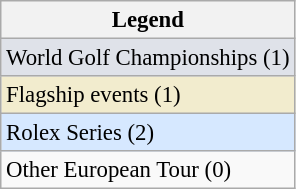<table class="wikitable" style="font-size:95%;">
<tr>
<th>Legend</th>
</tr>
<tr style="background:#dfe2e9;">
<td>World Golf Championships (1)</td>
</tr>
<tr style="background:#f2ecce;">
<td>Flagship events (1)</td>
</tr>
<tr style="background:#D6E8FF;">
<td>Rolex Series (2)</td>
</tr>
<tr>
<td>Other European Tour (0)</td>
</tr>
</table>
